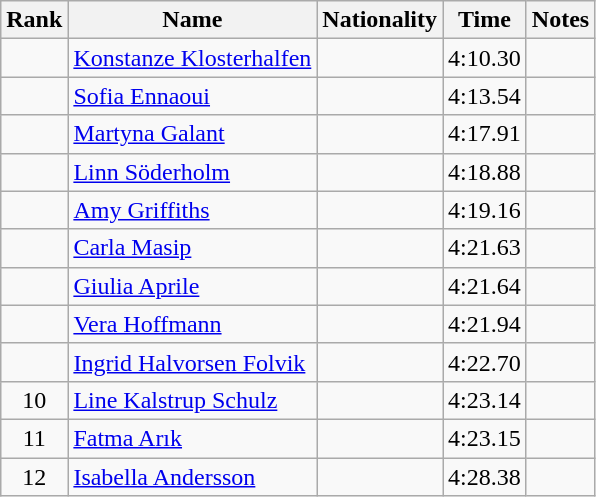<table class="wikitable sortable" style="text-align:center">
<tr>
<th>Rank</th>
<th>Name</th>
<th>Nationality</th>
<th>Time</th>
<th>Notes</th>
</tr>
<tr>
<td></td>
<td align=left><a href='#'>Konstanze Klosterhalfen</a></td>
<td align=left></td>
<td>4:10.30</td>
<td></td>
</tr>
<tr>
<td></td>
<td align=left><a href='#'>Sofia Ennaoui</a></td>
<td align=left></td>
<td>4:13.54</td>
<td></td>
</tr>
<tr>
<td></td>
<td align=left><a href='#'>Martyna Galant</a></td>
<td align=left></td>
<td>4:17.91</td>
<td></td>
</tr>
<tr>
<td></td>
<td align=left><a href='#'>Linn Söderholm</a></td>
<td align=left></td>
<td>4:18.88</td>
<td></td>
</tr>
<tr>
<td></td>
<td align=left><a href='#'>Amy Griffiths</a></td>
<td align=left></td>
<td>4:19.16</td>
<td></td>
</tr>
<tr>
<td></td>
<td align=left><a href='#'>Carla Masip</a></td>
<td align=left></td>
<td>4:21.63</td>
<td></td>
</tr>
<tr>
<td></td>
<td align=left><a href='#'>Giulia Aprile</a></td>
<td align=left></td>
<td>4:21.64</td>
<td></td>
</tr>
<tr>
<td></td>
<td align=left><a href='#'>Vera Hoffmann</a></td>
<td align=left></td>
<td>4:21.94</td>
<td></td>
</tr>
<tr>
<td></td>
<td align=left><a href='#'>Ingrid Halvorsen Folvik</a></td>
<td align=left></td>
<td>4:22.70</td>
<td></td>
</tr>
<tr>
<td>10</td>
<td align=left><a href='#'>Line Kalstrup Schulz</a></td>
<td align=left></td>
<td>4:23.14</td>
<td></td>
</tr>
<tr>
<td>11</td>
<td align=left><a href='#'>Fatma Arık</a></td>
<td align=left></td>
<td>4:23.15</td>
<td></td>
</tr>
<tr>
<td>12</td>
<td align=left><a href='#'>Isabella Andersson</a></td>
<td align=left></td>
<td>4:28.38</td>
<td></td>
</tr>
</table>
